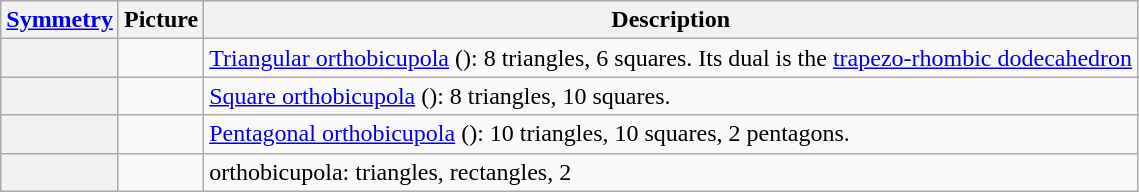<table class="wikitable">
<tr>
<th><a href='#'>Symmetry</a></th>
<th>Picture</th>
<th>Description</th>
</tr>
<tr>
<th></th>
<td></td>
<td><a href='#'>Triangular orthobicupola</a> (): 8 triangles, 6 squares. Its dual is the <a href='#'>trapezo-rhombic dodecahedron</a></td>
</tr>
<tr>
<th></th>
<td></td>
<td><a href='#'>Square orthobicupola</a> (): 8 triangles, 10 squares.</td>
</tr>
<tr>
<th></th>
<td></td>
<td><a href='#'>Pentagonal orthobicupola</a> (): 10 triangles, 10 squares, 2 pentagons.</td>
</tr>
<tr>
<th></th>
<td></td>
<td> orthobicupola:  triangles,  rectangles, 2 </td>
</tr>
</table>
